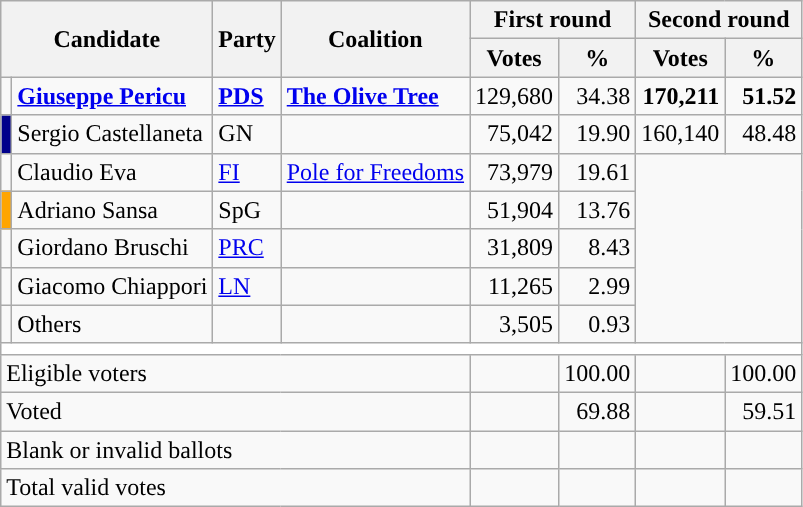<table class="wikitable centre">
<tr>
<th scope="col" rowspan=2 colspan=2>Candidate</th>
<th scope="col" rowspan=2 colspan=1>Party</th>
<th scope="col" rowspan=2 colspan=1>Coalition</th>
<th scope="col" colspan=2>First round</th>
<th scope="col" colspan=2>Second round</th>
</tr>
<tr>
<th scope="col">Votes</th>
<th scope="col">%</th>
<th scope="col">Votes</th>
<th scope="col">%</th>
</tr>
<tr>
<td></td>
<td><strong><a href='#'>Giuseppe Pericu</a></strong></td>
<td><strong><a href='#'>PDS</a></strong></td>
<td><strong><a href='#'>The Olive Tree</a></strong></td>
<td style="text-align: right">129,680</td>
<td style="text-align: right">34.38</td>
<td style="text-align: right"><strong>170,211</strong></td>
<td style="text-align: right"><strong>51.52</strong></td>
</tr>
<tr>
<td bgcolor="darkblue"></td>
<td>Sergio Castellaneta</td>
<td>GN</td>
<td></td>
<td style="text-align: right">75,042</td>
<td style="text-align: right">19.90</td>
<td style="text-align: right">160,140</td>
<td style="text-align: right">48.48</td>
</tr>
<tr>
<td></td>
<td>Claudio Eva</td>
<td><a href='#'>FI</a></td>
<td><a href='#'>Pole for Freedoms</a></td>
<td style="text-align: right">73,979</td>
<td style="text-align: right">19.61</td>
</tr>
<tr>
<td bgcolor="orange"></td>
<td>Adriano Sansa</td>
<td>SpG</td>
<td></td>
<td style="text-align: right">51,904</td>
<td style="text-align: right">13.76</td>
</tr>
<tr>
<td></td>
<td>Giordano Bruschi</td>
<td><a href='#'>PRC</a></td>
<td></td>
<td style="text-align: right">31,809</td>
<td style="text-align: right">8.43</td>
</tr>
<tr>
<td></td>
<td>Giacomo Chiappori</td>
<td><a href='#'>LN</a></td>
<td></td>
<td style="text-align: right">11,265</td>
<td style="text-align: right">2.99</td>
</tr>
<tr>
<td bgcolor=""></td>
<td>Others</td>
<td></td>
<td></td>
<td style="text-align: right">3,505</td>
<td style="text-align: right">0.93</td>
</tr>
<tr bgcolor=white>
<td colspan=8></td>
</tr>
<tr>
<td colspan=4>Eligible voters</td>
<td style="text-align: right"></td>
<td style="text-align: right">100.00</td>
<td style="text-align: right"></td>
<td style="text-align: right">100.00</td>
</tr>
<tr>
<td colspan=4>Voted</td>
<td style="text-align: right"></td>
<td style="text-align: right">69.88</td>
<td style="text-align: right"></td>
<td style="text-align: right">59.51</td>
</tr>
<tr>
<td colspan=4>Blank or invalid ballots</td>
<td style="text-align: right"></td>
<td style="text-align: right"></td>
<td style="text-align: right"></td>
<td style="text-align: right"></td>
</tr>
<tr>
<td colspan=4>Total valid votes</td>
<td style="text-align: right"></td>
<td style="text-align: right"></td>
<td style="text-align: right"></td>
<td style="text-align: right"></td>
</tr>
</table>
